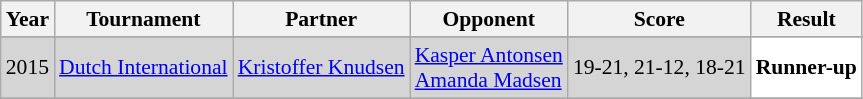<table class="sortable wikitable" style="font-size: 90%;">
<tr>
<th>Year</th>
<th>Tournament</th>
<th>Partner</th>
<th>Opponent</th>
<th>Score</th>
<th>Result</th>
</tr>
<tr>
</tr>
<tr style="background:#D5D5D5">
<td align="center">2015</td>
<td align="left"><a href='#'>Dutch International</a></td>
<td align="left"> <a href='#'>Kristoffer Knudsen</a></td>
<td align="left"> <a href='#'>Kasper Antonsen</a> <br>  <a href='#'>Amanda Madsen</a></td>
<td align="left">19-21, 21-12, 18-21</td>
<td style="text-align:left; background:white"> <strong>Runner-up</strong></td>
</tr>
<tr>
</tr>
</table>
